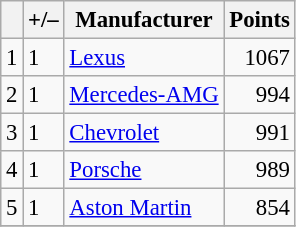<table class="wikitable" style="font-size: 95%;">
<tr>
<th scope="col"></th>
<th scope="col">+/–</th>
<th scope="col">Manufacturer</th>
<th scope="col">Points</th>
</tr>
<tr>
<td align=center>1</td>
<td align="left"> 1</td>
<td> <a href='#'>Lexus</a></td>
<td align=right>1067</td>
</tr>
<tr>
<td align=center>2</td>
<td align="left"> 1</td>
<td> <a href='#'>Mercedes-AMG</a></td>
<td align=right>994</td>
</tr>
<tr>
<td align=center>3</td>
<td align="left"> 1</td>
<td> <a href='#'>Chevrolet</a></td>
<td align=right>991</td>
</tr>
<tr>
<td align=center>4</td>
<td align="left"> 1</td>
<td> <a href='#'>Porsche</a></td>
<td align=right>989</td>
</tr>
<tr>
<td align=center>5</td>
<td align="left"> 1</td>
<td> <a href='#'>Aston Martin</a></td>
<td align=right>854</td>
</tr>
<tr>
</tr>
</table>
